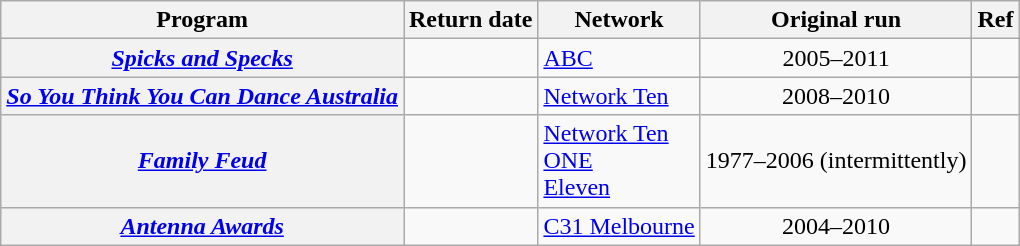<table class="wikitable plainrowheaders sortable">
<tr>
<th scope="col">Program</th>
<th scope="col">Return date</th>
<th scope="col">Network</th>
<th scope="col">Original run</th>
<th scope="col" class="unsortable">Ref</th>
</tr>
<tr>
<th scope="row"><em><a href='#'>Spicks and Specks</a></em></th>
<td align=center></td>
<td><a href='#'>ABC</a></td>
<td align=center>2005–2011</td>
<td align=center></td>
</tr>
<tr>
<th scope="row"><em><a href='#'>So You Think You Can Dance Australia</a></em></th>
<td align=center></td>
<td><a href='#'>Network Ten</a></td>
<td align=center>2008–2010</td>
<td align=center></td>
</tr>
<tr>
<th scope="row"><em><a href='#'>Family Feud</a></em></th>
<td align=center></td>
<td><a href='#'>Network Ten</a><br><a href='#'>ONE</a><br><a href='#'>Eleven</a></td>
<td align=center>1977–2006 (intermittently)</td>
<td align=center></td>
</tr>
<tr>
<th scope="row"><em><a href='#'>Antenna Awards</a></em></th>
<td align=center></td>
<td><a href='#'>C31 Melbourne</a></td>
<td align=center>2004–2010</td>
<td align=center></td>
</tr>
</table>
